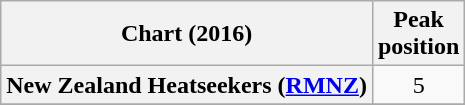<table class="wikitable sortable plainrowheaders" style="text-align:center">
<tr>
<th scope="col">Chart (2016)</th>
<th scope="col">Peak<br> position</th>
</tr>
<tr>
<th scope="row">New Zealand Heatseekers (<a href='#'>RMNZ</a>)</th>
<td>5</td>
</tr>
<tr>
</tr>
</table>
